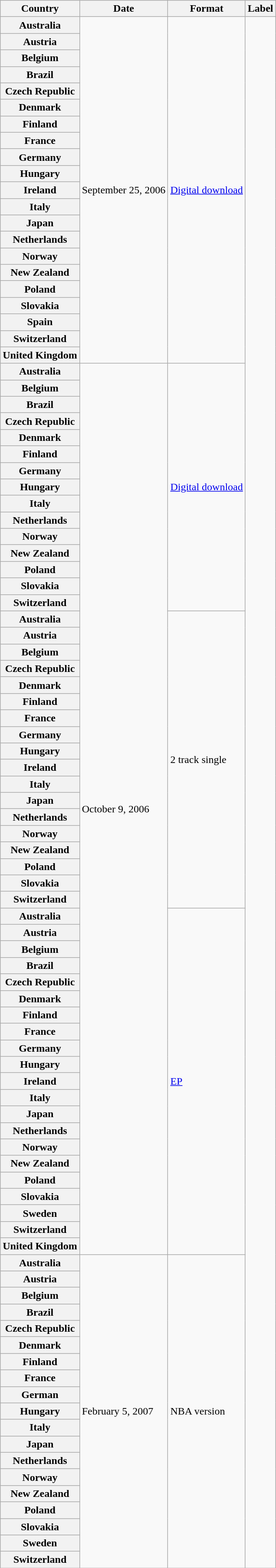<table class="wikitable plainrowheaders">
<tr>
<th scope="col">Country</th>
<th scope="col">Date</th>
<th scope="col">Format</th>
<th scope="col">Label</th>
</tr>
<tr>
<th scope="row">Australia</th>
<td rowspan="21">September 25, 2006</td>
<td rowspan="21"><a href='#'>Digital download</a></td>
<td rowspan="94"></td>
</tr>
<tr>
<th scope="row">Austria</th>
</tr>
<tr>
<th scope="row">Belgium</th>
</tr>
<tr>
<th scope="row">Brazil</th>
</tr>
<tr>
<th scope="row">Czech Republic</th>
</tr>
<tr>
<th scope="row">Denmark</th>
</tr>
<tr>
<th scope="row">Finland</th>
</tr>
<tr>
<th scope="row">France</th>
</tr>
<tr>
<th scope="row">Germany</th>
</tr>
<tr>
<th scope="row">Hungary</th>
</tr>
<tr>
<th scope="row">Ireland</th>
</tr>
<tr>
<th scope="row">Italy</th>
</tr>
<tr>
<th scope="row">Japan</th>
</tr>
<tr>
<th scope="row">Netherlands</th>
</tr>
<tr>
<th scope="row">Norway</th>
</tr>
<tr>
<th scope="row">New Zealand</th>
</tr>
<tr>
<th scope="row">Poland</th>
</tr>
<tr>
<th scope="row">Slovakia</th>
</tr>
<tr>
<th scope="row">Spain</th>
</tr>
<tr>
<th scope="row">Switzerland</th>
</tr>
<tr>
<th scope="row">United Kingdom</th>
</tr>
<tr>
<th scope="row">Australia</th>
<td rowspan="54">October 9, 2006</td>
<td rowspan="15"><a href='#'>Digital download</a></td>
</tr>
<tr>
<th scope="row">Belgium</th>
</tr>
<tr>
<th scope="row">Brazil</th>
</tr>
<tr>
<th scope="row">Czech Republic</th>
</tr>
<tr>
<th scope="row">Denmark</th>
</tr>
<tr>
<th scope="row">Finland</th>
</tr>
<tr>
<th scope="row">Germany</th>
</tr>
<tr>
<th scope="row">Hungary</th>
</tr>
<tr>
<th scope="row">Italy</th>
</tr>
<tr>
<th scope="row">Netherlands</th>
</tr>
<tr>
<th scope="row">Norway</th>
</tr>
<tr>
<th scope="row">New Zealand</th>
</tr>
<tr>
<th scope="row">Poland</th>
</tr>
<tr>
<th scope="row">Slovakia</th>
</tr>
<tr>
<th scope="row">Switzerland</th>
</tr>
<tr>
<th scope="row">Australia</th>
<td rowspan="18">2 track single</td>
</tr>
<tr>
<th scope="row">Austria</th>
</tr>
<tr>
<th scope="row">Belgium</th>
</tr>
<tr>
<th scope="row">Czech Republic</th>
</tr>
<tr>
<th scope="row">Denmark</th>
</tr>
<tr>
<th scope="row">Finland</th>
</tr>
<tr>
<th scope="row">France</th>
</tr>
<tr>
<th scope="row">Germany</th>
</tr>
<tr>
<th scope="row">Hungary</th>
</tr>
<tr>
<th scope="row">Ireland</th>
</tr>
<tr>
<th scope="row">Italy</th>
</tr>
<tr>
<th scope="row">Japan</th>
</tr>
<tr>
<th scope="row">Netherlands</th>
</tr>
<tr>
<th scope="row">Norway</th>
</tr>
<tr>
<th scope="row">New Zealand</th>
</tr>
<tr>
<th scope="row">Poland</th>
</tr>
<tr>
<th scope="row">Slovakia</th>
</tr>
<tr>
<th scope="row">Switzerland</th>
</tr>
<tr>
<th scope="row">Australia</th>
<td rowspan="21"><a href='#'>EP</a></td>
</tr>
<tr>
<th scope="row">Austria</th>
</tr>
<tr>
<th scope="row">Belgium</th>
</tr>
<tr>
<th scope="row">Brazil</th>
</tr>
<tr>
<th scope="row">Czech Republic</th>
</tr>
<tr>
<th scope="row">Denmark</th>
</tr>
<tr>
<th scope="row">Finland</th>
</tr>
<tr>
<th scope="row">France</th>
</tr>
<tr>
<th scope="row">Germany</th>
</tr>
<tr>
<th scope="row">Hungary</th>
</tr>
<tr>
<th scope="row">Ireland</th>
</tr>
<tr>
<th scope="row">Italy</th>
</tr>
<tr>
<th scope="row">Japan</th>
</tr>
<tr>
<th scope="row">Netherlands</th>
</tr>
<tr>
<th scope="row">Norway</th>
</tr>
<tr>
<th scope="row">New Zealand</th>
</tr>
<tr>
<th scope="row">Poland</th>
</tr>
<tr>
<th scope="row">Slovakia</th>
</tr>
<tr>
<th scope="row">Sweden</th>
</tr>
<tr>
<th scope="row">Switzerland</th>
</tr>
<tr>
<th scope="row">United Kingdom</th>
</tr>
<tr>
<th scope="row">Australia</th>
<td rowspan="19">February 5, 2007</td>
<td rowspan="19">NBA version</td>
</tr>
<tr>
<th scope="row">Austria</th>
</tr>
<tr>
<th scope="row">Belgium</th>
</tr>
<tr>
<th scope="row">Brazil</th>
</tr>
<tr>
<th scope="row">Czech Republic</th>
</tr>
<tr>
<th scope="row">Denmark</th>
</tr>
<tr>
<th scope="row">Finland</th>
</tr>
<tr>
<th scope="row">France</th>
</tr>
<tr>
<th scope="row">German</th>
</tr>
<tr>
<th scope="row">Hungary</th>
</tr>
<tr>
<th scope="row">Italy</th>
</tr>
<tr>
<th scope="row">Japan</th>
</tr>
<tr>
<th scope="row">Netherlands</th>
</tr>
<tr>
<th scope="row">Norway</th>
</tr>
<tr>
<th scope="row">New Zealand</th>
</tr>
<tr>
<th scope="row">Poland</th>
</tr>
<tr>
<th scope="row">Slovakia</th>
</tr>
<tr>
<th scope="row">Sweden</th>
</tr>
<tr>
<th scope="row">Switzerland</th>
</tr>
</table>
